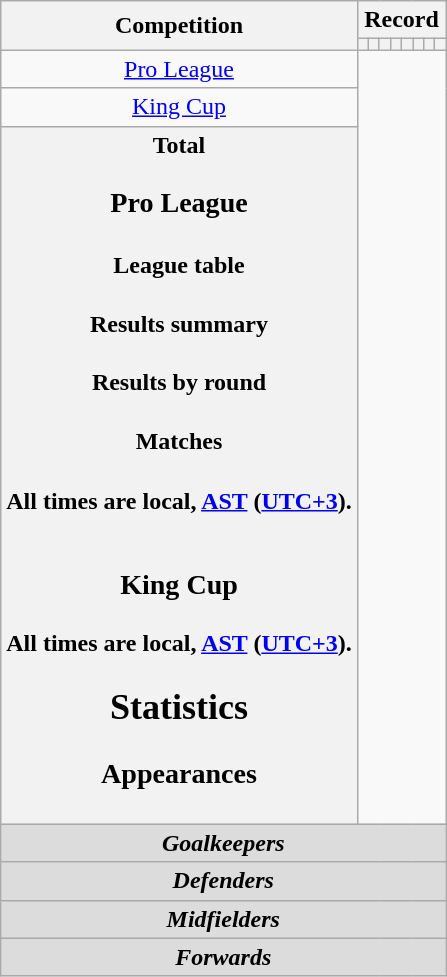<table class="wikitable" style="text-align: center">
<tr>
<th rowspan=2>Competition</th>
<th colspan=8>Record</th>
</tr>
<tr>
<th></th>
<th></th>
<th></th>
<th></th>
<th></th>
<th></th>
<th></th>
<th></th>
</tr>
<tr>
<td><a href='#'>Pro League</a><br></td>
</tr>
<tr>
<td><a href='#'>King Cup</a><br></td>
</tr>
<tr>
<th>Total<br>
<h3>Pro League</h3><h4>League table</h4><h4>Results summary</h4>
<h4>Results by round</h4><h4>Matches</h4>All times are local, <a href='#'>AST</a> (<a href='#'>UTC+3</a>).<br>


<br>




























<h3>King Cup</h3>
All times are local, <a href='#'>AST</a> (<a href='#'>UTC+3</a>).<br><h2>Statistics</h2><h3>Appearances</h3></th>
</tr>
<tr>
<th colspan=10 style=background:#dcdcdc; text-align:center><em>Goalkeepers</em><br>
</th>
</tr>
<tr>
<th colspan=10 style=background:#dcdcdc; text-align:center><em>Defenders</em><br>








</th>
</tr>
<tr>
<th colspan=10 style=background:#dcdcdc; text-align:center><em>Midfielders</em><br>











</th>
</tr>
<tr>
<th colspan=10 style=background:#dcdcdc; text-align:center><em>Forwards</em><br>


</th>
</tr>
</table>
